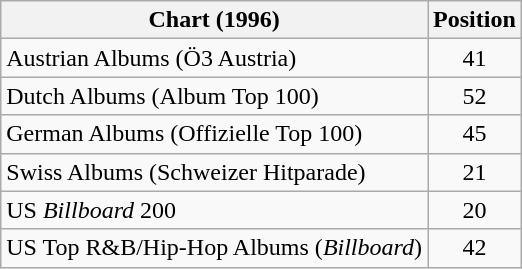<table class="wikitable sortable">
<tr>
<th>Chart (1996)</th>
<th>Position</th>
</tr>
<tr>
<td>Austrian Albums (Ö3 Austria)</td>
<td align="center">41</td>
</tr>
<tr>
<td>Dutch Albums (Album Top 100)</td>
<td align="center">52</td>
</tr>
<tr>
<td>German Albums (Offizielle Top 100)</td>
<td align="center">45</td>
</tr>
<tr>
<td>Swiss Albums (Schweizer Hitparade)</td>
<td align="center">21</td>
</tr>
<tr>
<td>US <em>Billboard</em> 200</td>
<td align="center">20</td>
</tr>
<tr>
<td>US Top R&B/Hip-Hop Albums (<em>Billboard</em>)</td>
<td align="center">42</td>
</tr>
</table>
